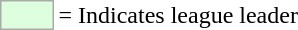<table>
<tr>
<td style="background:#DDFFDD; border:1px solid #aaa; width:2em;"></td>
<td>= Indicates league leader</td>
</tr>
</table>
